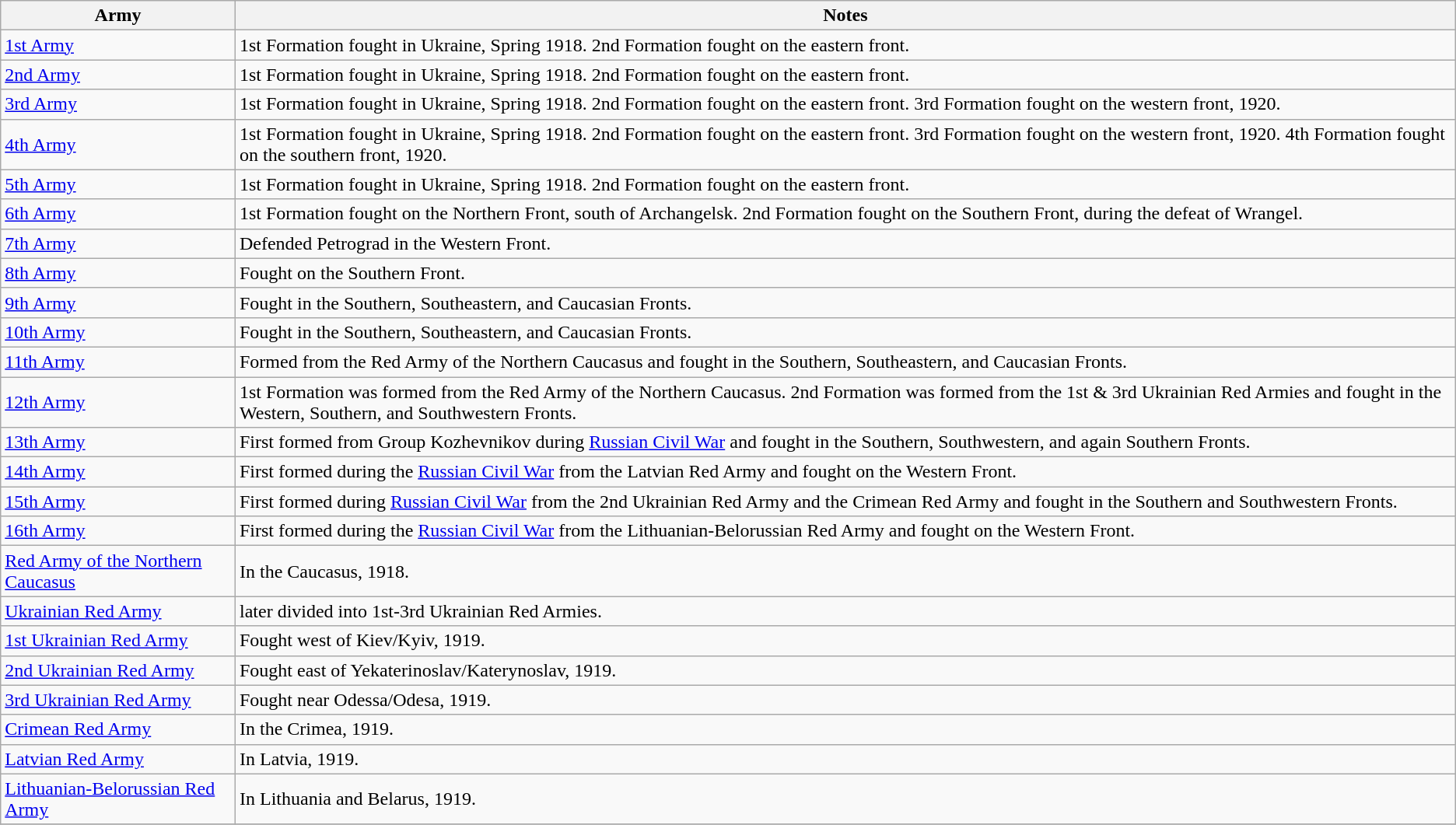<table class="wikitable">
<tr>
<th>Army</th>
<th>Notes</th>
</tr>
<tr>
<td><a href='#'>1st Army</a></td>
<td>1st Formation fought in Ukraine, Spring 1918. 2nd Formation fought on the eastern front.</td>
</tr>
<tr>
<td><a href='#'>2nd Army</a></td>
<td>1st Formation fought in Ukraine, Spring 1918. 2nd Formation fought on the eastern front.</td>
</tr>
<tr>
<td><a href='#'>3rd Army</a></td>
<td>1st Formation fought in Ukraine, Spring 1918. 2nd Formation fought on the eastern front. 3rd Formation fought on the western front, 1920.</td>
</tr>
<tr>
<td><a href='#'>4th Army</a></td>
<td>1st Formation fought in Ukraine, Spring 1918. 2nd Formation fought on the eastern front. 3rd Formation fought on the western front, 1920. 4th Formation fought on the southern front, 1920.</td>
</tr>
<tr>
<td><a href='#'>5th Army</a></td>
<td>1st Formation fought in Ukraine, Spring 1918. 2nd Formation fought on the eastern front.</td>
</tr>
<tr>
<td><a href='#'>6th Army</a></td>
<td>1st Formation fought on the Northern Front, south of Archangelsk. 2nd Formation fought on the Southern Front, during the defeat of Wrangel.</td>
</tr>
<tr>
<td><a href='#'>7th Army</a></td>
<td>Defended Petrograd in the Western Front.</td>
</tr>
<tr>
<td><a href='#'>8th Army</a></td>
<td>Fought on the Southern Front.</td>
</tr>
<tr>
<td><a href='#'>9th Army</a></td>
<td>Fought in the Southern, Southeastern, and Caucasian Fronts.</td>
</tr>
<tr>
<td><a href='#'>10th Army</a></td>
<td>Fought in the Southern, Southeastern, and Caucasian Fronts.</td>
</tr>
<tr>
<td><a href='#'>11th Army</a></td>
<td>Formed from the Red Army of the Northern Caucasus and fought in the Southern, Southeastern, and Caucasian Fronts.</td>
</tr>
<tr>
<td><a href='#'>12th Army</a></td>
<td>1st Formation was formed from the Red Army of the Northern Caucasus. 2nd Formation was formed from the 1st & 3rd Ukrainian Red Armies and fought in the Western, Southern, and Southwestern Fronts.</td>
</tr>
<tr>
<td><a href='#'>13th Army</a></td>
<td>First formed from Group Kozhevnikov during <a href='#'>Russian Civil War</a> and fought in the Southern, Southwestern, and again Southern Fronts.</td>
</tr>
<tr>
<td><a href='#'>14th Army</a></td>
<td>First formed during the <a href='#'>Russian Civil War</a> from the Latvian Red Army and fought on the Western Front.</td>
</tr>
<tr>
<td><a href='#'>15th Army</a></td>
<td>First formed during <a href='#'>Russian Civil War</a> from the 2nd Ukrainian Red Army and the Crimean Red Army and fought in the Southern and Southwestern Fronts.</td>
</tr>
<tr>
<td><a href='#'>16th Army</a></td>
<td>First formed during the <a href='#'>Russian Civil War</a> from the Lithuanian-Belorussian Red Army and fought on the Western Front.</td>
</tr>
<tr>
<td><a href='#'>Red Army of the Northern Caucasus</a></td>
<td>In the Caucasus, 1918.</td>
</tr>
<tr>
<td><a href='#'>Ukrainian Red Army</a></td>
<td>later divided into 1st-3rd Ukrainian Red Armies.</td>
</tr>
<tr>
<td><a href='#'>1st Ukrainian Red Army</a></td>
<td>Fought west of Kiev/Kyiv, 1919.</td>
</tr>
<tr>
<td><a href='#'>2nd Ukrainian Red Army</a></td>
<td>Fought east of Yekaterinoslav/Katerynoslav, 1919.</td>
</tr>
<tr>
<td><a href='#'>3rd Ukrainian Red Army</a></td>
<td>Fought near Odessa/Odesa, 1919.</td>
</tr>
<tr>
<td><a href='#'>Crimean Red Army</a></td>
<td>In the Crimea, 1919.</td>
</tr>
<tr>
<td><a href='#'>Latvian Red Army</a></td>
<td>In Latvia, 1919.</td>
</tr>
<tr>
<td><a href='#'>Lithuanian-Belorussian Red Army</a></td>
<td>In Lithuania and Belarus, 1919.</td>
</tr>
<tr>
</tr>
</table>
